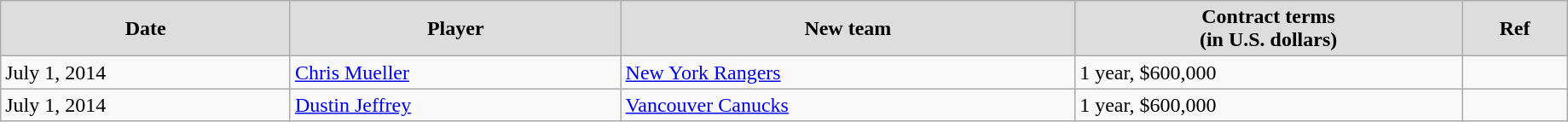<table class="wikitable" width=97%>
<tr align="center" bgcolor="#dddddd">
<td><strong>Date</strong></td>
<td><strong>Player</strong></td>
<td><strong>New team</strong></td>
<td><strong>Contract terms</strong><br><strong>(in U.S. dollars)</strong></td>
<td><strong>Ref</strong></td>
</tr>
<tr>
<td>July 1, 2014</td>
<td><a href='#'>Chris Mueller</a></td>
<td><a href='#'>New York Rangers</a></td>
<td>1 year, $600,000</td>
<td></td>
</tr>
<tr>
<td>July 1, 2014</td>
<td><a href='#'>Dustin Jeffrey</a></td>
<td><a href='#'>Vancouver Canucks</a></td>
<td>1 year, $600,000</td>
<td></td>
</tr>
</table>
